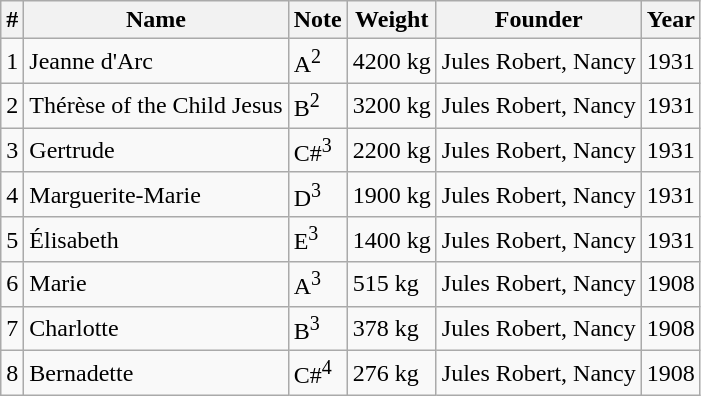<table class="wikitable sortable">
<tr>
<th>#</th>
<th>Name</th>
<th>Note</th>
<th>Weight</th>
<th>Founder</th>
<th>Year</th>
</tr>
<tr>
<td>1</td>
<td>Jeanne d'Arc</td>
<td>A<sup>2</sup></td>
<td>4200 kg</td>
<td>Jules Robert, Nancy</td>
<td>1931</td>
</tr>
<tr>
<td>2</td>
<td>Thérèse of the Child Jesus</td>
<td>B<sup>2</sup></td>
<td>3200 kg</td>
<td>Jules Robert, Nancy</td>
<td>1931</td>
</tr>
<tr>
<td>3</td>
<td>Gertrude</td>
<td>C#<sup>3</sup></td>
<td>2200 kg</td>
<td>Jules Robert, Nancy</td>
<td>1931</td>
</tr>
<tr>
<td>4</td>
<td>Marguerite-Marie</td>
<td>D<sup>3</sup></td>
<td>1900 kg</td>
<td>Jules Robert, Nancy</td>
<td>1931</td>
</tr>
<tr>
<td>5</td>
<td>Élisabeth</td>
<td>E<sup>3</sup></td>
<td>1400 kg</td>
<td>Jules Robert, Nancy</td>
<td>1931</td>
</tr>
<tr>
<td>6</td>
<td>Marie</td>
<td>A<sup>3</sup></td>
<td>515 kg</td>
<td>Jules Robert, Nancy</td>
<td>1908</td>
</tr>
<tr>
<td>7</td>
<td>Charlotte</td>
<td>B<sup>3</sup></td>
<td>378 kg</td>
<td>Jules Robert, Nancy</td>
<td>1908</td>
</tr>
<tr>
<td>8</td>
<td>Bernadette</td>
<td>C#<sup>4</sup></td>
<td>276 kg</td>
<td>Jules Robert, Nancy</td>
<td>1908</td>
</tr>
</table>
